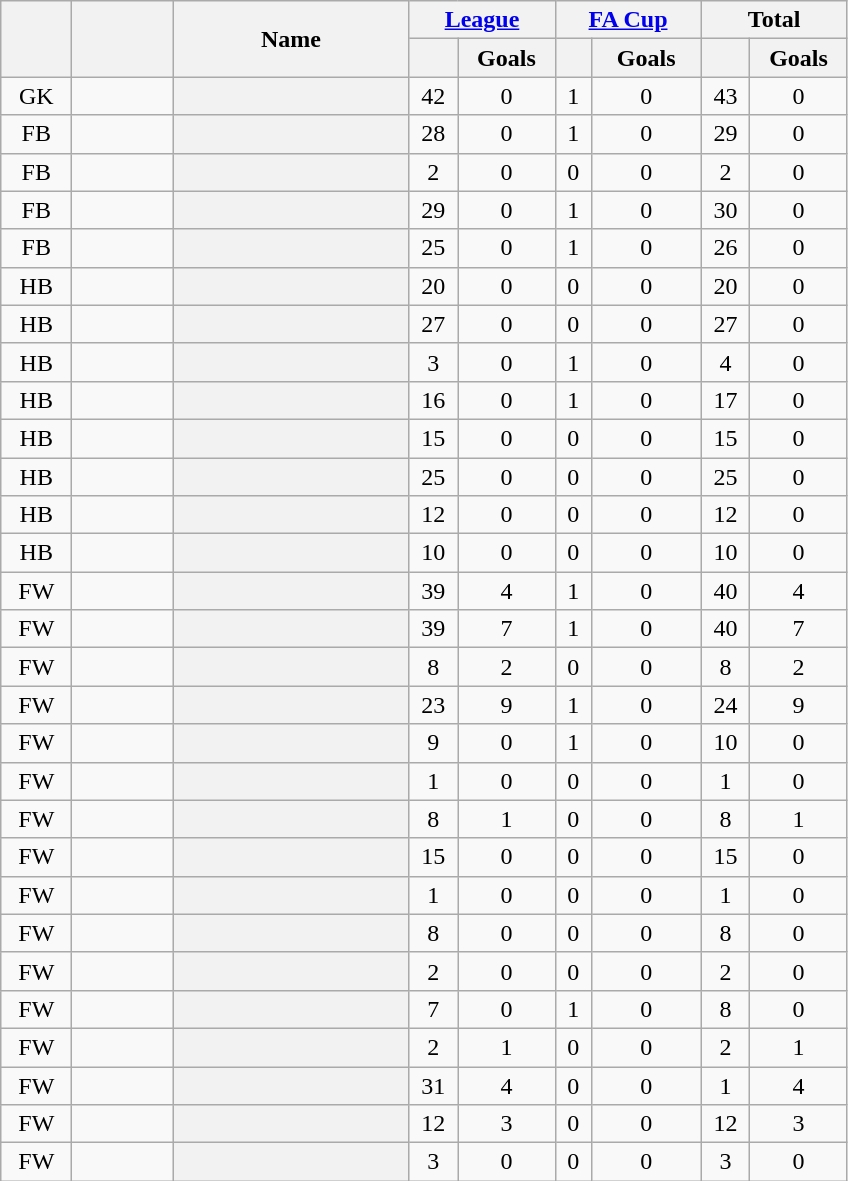<table class="wikitable sortable plainrowheaders" style="text-align:center;">
<tr>
<th rowspan="2" scope="col" width="40"></th>
<th rowspan="2" scope="col" width="60"></th>
<th rowspan="2" scope="col" width="150" scope=col>Name</th>
<th colspan="2" width="90"><a href='#'>League</a></th>
<th colspan="2" width="90"><a href='#'>FA Cup</a></th>
<th colspan="2" width="90">Total</th>
</tr>
<tr>
<th scope="col"></th>
<th scope="col">Goals</th>
<th scope="col"></th>
<th scope="col">Goals</th>
<th scope="col"></th>
<th scope="col">Goals</th>
</tr>
<tr>
<td data-sort-value=1>GK</td>
<td></td>
<th scope="row"></th>
<td>42</td>
<td>0</td>
<td>1</td>
<td>0</td>
<td>43</td>
<td>0</td>
</tr>
<tr>
<td data-sort-value=2>FB</td>
<td></td>
<th scope="row"></th>
<td>28</td>
<td>0</td>
<td>1</td>
<td>0</td>
<td>29</td>
<td>0</td>
</tr>
<tr>
<td data-sort-value=2>FB</td>
<td></td>
<th scope="row"></th>
<td>2</td>
<td>0</td>
<td>0</td>
<td>0</td>
<td>2</td>
<td>0</td>
</tr>
<tr>
<td data-sort-value=2>FB</td>
<td></td>
<th scope="row"></th>
<td>29</td>
<td>0</td>
<td>1</td>
<td>0</td>
<td>30</td>
<td>0</td>
</tr>
<tr>
<td data-sort-value=2>FB</td>
<td></td>
<th scope="row"></th>
<td>25</td>
<td>0</td>
<td>1</td>
<td>0</td>
<td>26</td>
<td>0</td>
</tr>
<tr>
<td data-sort-value=3>HB</td>
<td></td>
<th scope="row"></th>
<td>20</td>
<td>0</td>
<td>0</td>
<td>0</td>
<td>20</td>
<td>0</td>
</tr>
<tr>
<td data-sort-value=3>HB</td>
<td></td>
<th scope="row"></th>
<td>27</td>
<td>0</td>
<td>0</td>
<td>0</td>
<td>27</td>
<td>0</td>
</tr>
<tr>
<td data-sort-value=3>HB</td>
<td></td>
<th scope="row"></th>
<td>3</td>
<td>0</td>
<td>1</td>
<td>0</td>
<td>4</td>
<td>0</td>
</tr>
<tr>
<td data-sort-value=3>HB</td>
<td></td>
<th scope="row"></th>
<td>16</td>
<td>0</td>
<td>1</td>
<td>0</td>
<td>17</td>
<td>0</td>
</tr>
<tr>
<td data-sort-value=3>HB</td>
<td></td>
<th scope="row"></th>
<td>15</td>
<td>0</td>
<td>0</td>
<td>0</td>
<td>15</td>
<td>0</td>
</tr>
<tr>
<td data-sort-value=3>HB</td>
<td></td>
<th scope="row"></th>
<td>25</td>
<td>0</td>
<td>0</td>
<td>0</td>
<td>25</td>
<td>0</td>
</tr>
<tr>
<td data-sort-value=3>HB</td>
<td></td>
<th scope="row"></th>
<td>12</td>
<td>0</td>
<td>0</td>
<td>0</td>
<td>12</td>
<td>0</td>
</tr>
<tr>
<td data-sort-value=3>HB</td>
<td></td>
<th scope="row"> </th>
<td>10</td>
<td>0</td>
<td>0</td>
<td>0</td>
<td>10</td>
<td>0</td>
</tr>
<tr>
<td data-sort-value=4>FW</td>
<td></td>
<th scope="row"></th>
<td>39</td>
<td>4</td>
<td>1</td>
<td>0</td>
<td>40</td>
<td>4</td>
</tr>
<tr>
<td data-sort-value=4>FW</td>
<td></td>
<th scope="row"></th>
<td>39</td>
<td>7</td>
<td>1</td>
<td>0</td>
<td>40</td>
<td>7</td>
</tr>
<tr>
<td data-sort-value=4>FW</td>
<td></td>
<th scope="row"> </th>
<td>8</td>
<td>2</td>
<td>0</td>
<td>0</td>
<td>8</td>
<td>2</td>
</tr>
<tr>
<td data-sort-value=4>FW</td>
<td></td>
<th scope="row"></th>
<td>23</td>
<td>9</td>
<td>1</td>
<td>0</td>
<td>24</td>
<td>9</td>
</tr>
<tr>
<td data-sort-value=4>FW</td>
<td></td>
<th scope="row"></th>
<td>9</td>
<td>0</td>
<td>1</td>
<td>0</td>
<td>10</td>
<td>0</td>
</tr>
<tr>
<td data-sort-value=4>FW</td>
<td></td>
<th scope="row"></th>
<td>1</td>
<td>0</td>
<td>0</td>
<td>0</td>
<td>1</td>
<td>0</td>
</tr>
<tr>
<td data-sort-value=4>FW</td>
<td></td>
<th scope="row"></th>
<td>8</td>
<td>1</td>
<td>0</td>
<td>0</td>
<td>8</td>
<td>1</td>
</tr>
<tr>
<td data-sort-value=4>FW</td>
<td></td>
<th scope="row"></th>
<td>15</td>
<td>0</td>
<td>0</td>
<td>0</td>
<td>15</td>
<td>0</td>
</tr>
<tr>
<td data-sort-value=4>FW</td>
<td></td>
<th scope="row"></th>
<td>1</td>
<td>0</td>
<td>0</td>
<td>0</td>
<td>1</td>
<td>0</td>
</tr>
<tr>
<td data-sort-value=4>FW</td>
<td></td>
<th scope="row"></th>
<td>8</td>
<td>0</td>
<td>0</td>
<td>0</td>
<td>8</td>
<td>0</td>
</tr>
<tr>
<td data-sort-value=4>FW</td>
<td></td>
<th scope="row"></th>
<td>2</td>
<td>0</td>
<td>0</td>
<td>0</td>
<td>2</td>
<td>0</td>
</tr>
<tr>
<td data-sort-value=4>FW</td>
<td></td>
<th scope="row"></th>
<td>7</td>
<td>0</td>
<td>1</td>
<td>0</td>
<td>8</td>
<td>0</td>
</tr>
<tr>
<td data-sort-value=4>FW</td>
<td></td>
<th scope="row"></th>
<td>2</td>
<td>1</td>
<td>0</td>
<td>0</td>
<td>2</td>
<td>1</td>
</tr>
<tr>
<td data-sort-value=4>FW</td>
<td></td>
<th scope="row"></th>
<td>31</td>
<td>4</td>
<td>0</td>
<td>0</td>
<td>1</td>
<td>4</td>
</tr>
<tr>
<td data-sort-value=4>FW</td>
<td></td>
<th scope="row"></th>
<td>12</td>
<td>3</td>
<td>0</td>
<td>0</td>
<td>12</td>
<td>3</td>
</tr>
<tr>
<td data-sort-value=4>FW</td>
<td></td>
<th scope="row"></th>
<td>3</td>
<td>0</td>
<td>0</td>
<td>0</td>
<td>3</td>
<td>0</td>
</tr>
</table>
